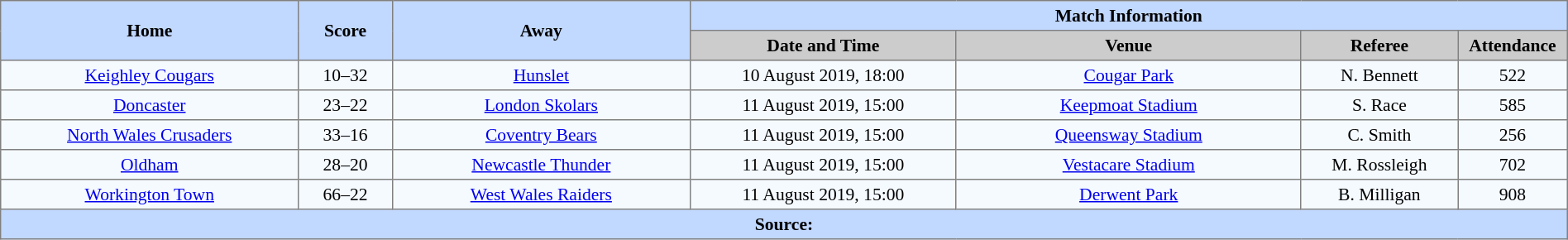<table border=1 style="border-collapse:collapse; font-size:90%; text-align:center;" cellpadding=3 cellspacing=0 width=100%>
<tr bgcolor=#C1D8FF>
<th rowspan=2 width=19%>Home</th>
<th rowspan=2 width=6%>Score</th>
<th rowspan=2 width=19%>Away</th>
<th colspan=4>Match Information</th>
</tr>
<tr bgcolor=#CCCCCC>
<th width=17%>Date and Time</th>
<th width=22%>Venue</th>
<th width=10%>Referee</th>
<th width=7%>Attendance</th>
</tr>
<tr bgcolor=#F5FAFF>
<td> <a href='#'>Keighley Cougars</a></td>
<td>10–32</td>
<td> <a href='#'>Hunslet</a></td>
<td>10 August 2019, 18:00</td>
<td><a href='#'>Cougar Park</a></td>
<td>N. Bennett</td>
<td>522</td>
</tr>
<tr bgcolor=#F5FAFF>
<td> <a href='#'>Doncaster</a></td>
<td>23–22</td>
<td> <a href='#'>London Skolars</a></td>
<td>11 August 2019, 15:00</td>
<td><a href='#'>Keepmoat Stadium</a></td>
<td>S. Race</td>
<td>585</td>
</tr>
<tr bgcolor=#F5FAFF>
<td> <a href='#'>North Wales Crusaders</a></td>
<td>33–16</td>
<td> <a href='#'>Coventry Bears</a></td>
<td>11 August 2019, 15:00</td>
<td><a href='#'>Queensway Stadium</a></td>
<td>C. Smith</td>
<td>256</td>
</tr>
<tr bgcolor=#F5FAFF>
<td> <a href='#'>Oldham</a></td>
<td>28–20</td>
<td> <a href='#'>Newcastle Thunder</a></td>
<td>11 August 2019, 15:00</td>
<td><a href='#'>Vestacare Stadium</a></td>
<td>M. Rossleigh</td>
<td>702</td>
</tr>
<tr bgcolor=#F5FAFF>
<td> <a href='#'>Workington Town</a></td>
<td>66–22</td>
<td> <a href='#'>West Wales Raiders</a></td>
<td>11 August 2019, 15:00</td>
<td><a href='#'>Derwent Park</a></td>
<td>B. Milligan</td>
<td>908</td>
</tr>
<tr style="background:#c1d8ff;">
<th colspan="7">Source:</th>
</tr>
</table>
